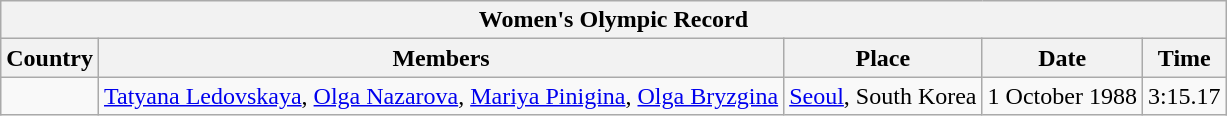<table class="wikitable">
<tr>
<th colspan="5">Women's Olympic Record</th>
</tr>
<tr>
<th>Country</th>
<th>Members</th>
<th>Place</th>
<th>Date</th>
<th>Time</th>
</tr>
<tr>
<td></td>
<td><a href='#'>Tatyana Ledovskaya</a>, <a href='#'>Olga Nazarova</a>, <a href='#'>Mariya Pinigina</a>, <a href='#'>Olga Bryzgina</a></td>
<td><a href='#'>Seoul</a>, South Korea</td>
<td>1 October 1988</td>
<td>3:15.17</td>
</tr>
</table>
